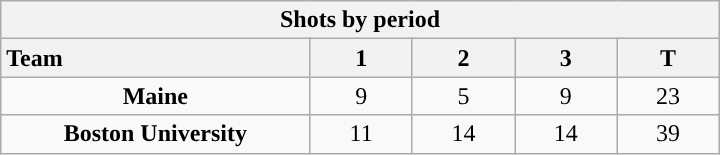<table class="wikitable" style="width:30em; text-align:right;">
<tr>
<th colspan=6>Shots by period</th>
</tr>
<tr>
<th style="width:10em; text-align:left;">Team</th>
<th style="width:3em;">1</th>
<th style="width:3em;">2</th>
<th style="width:3em;">3</th>
<th style="width:3em;">T</th>
</tr>
<tr>
<td align=center><strong>Maine</strong></td>
<td align=center>9</td>
<td align=center>5</td>
<td align=center>9</td>
<td align=center>23</td>
</tr>
<tr>
<td align=center><strong>Boston University</strong></td>
<td align=center>11</td>
<td align=center>14</td>
<td align=center>14</td>
<td align=center>39</td>
</tr>
</table>
